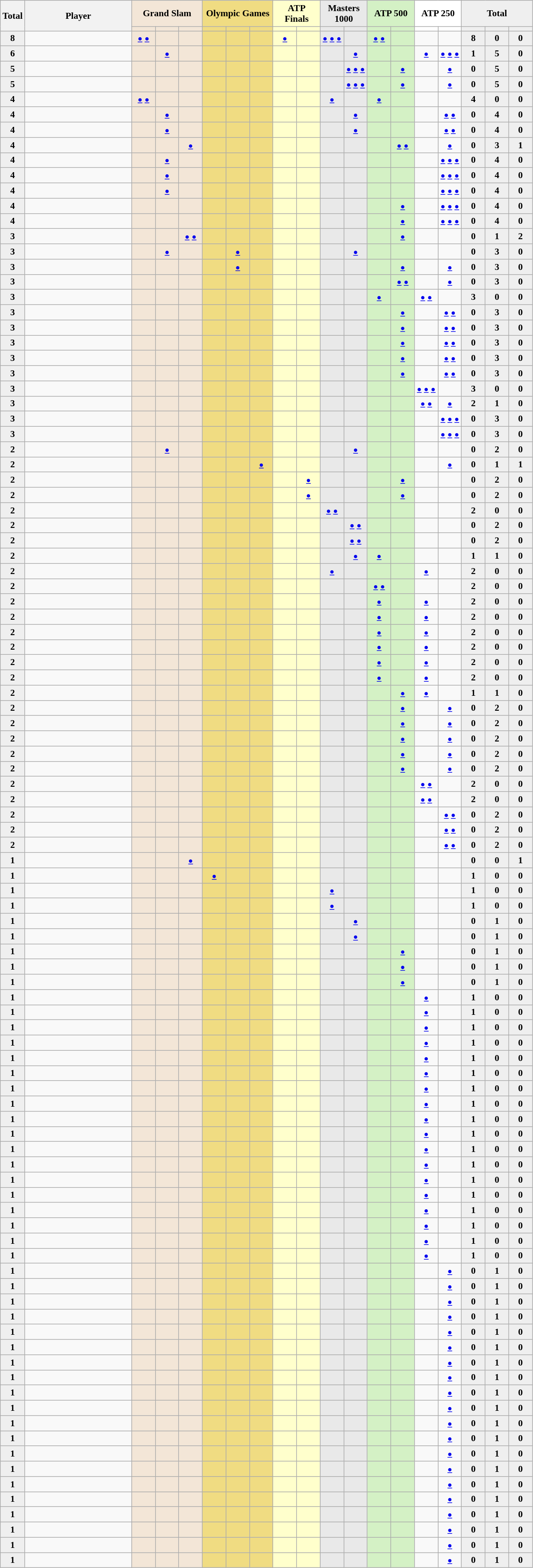<table class="sortable wikitable nowrap" style="font-size:90%">
<tr>
<th rowspan="2">Total</th>
<th style="width:160px;" rowspan="2">Player</th>
<th style="background-color:#f3e6d7;" colspan="3">Grand Slam</th>
<th style="background-color:#f0dc82;" colspan="3">Olympic Games</th>
<th style="background-color:#ffffcc;" colspan="2">ATP Finals</th>
<th style="background-color:#e9e9e9;" colspan="2">Masters 1000</th>
<th style="background-color:#d4f1c5;" colspan="2">ATP 500</th>
<th style="background-color:#ffffff;" colspan="2">ATP 250</th>
<th style="background-color:#efefef;" colspan="3">Total</th>
</tr>
<tr>
<th style="width:30px; background-color:#f3e6d7;"></th>
<th style="width:30px; background-color:#f3e6d7;"></th>
<th style="width:30px; background-color:#f3e6d7;"></th>
<th style="width:30px; background-color:#f0dc82;"></th>
<th style="width:30px; background-color:#f0dc82;"></th>
<th style="width:30px; background-color:#f0dc82;"></th>
<th style="width:30px; background-color:#ffffcc;"></th>
<th style="width:30px; background-color:#ffffcc;"></th>
<th style="width:30px; background-color:#e9e9e9;"></th>
<th style="width:30px; background-color:#e9e9e9;"></th>
<th style="width:30px; background-color:#d4f1c5;"></th>
<th style="width:30px; background-color:#d4f1c5;"></th>
<th style="width:30px; background-color:#ffffff;"></th>
<th style="width:30px; background-color:#ffffff;"></th>
<th style="width:30px; background-color:#efefef;"></th>
<th style="width:30px; background-color:#efefef;"></th>
<th style="width:30px; background-color:#efefef;"></th>
</tr>
<tr style="text-align:center;">
<td style="background:#efefef;"><strong>8</strong></td>
<td style="text-align:left;"></td>
<td style="background:#F3E6D7;"><small><a href='#'>●</a></small> <small><a href='#'>●</a></small></td>
<td style="background:#F3E6D7;"></td>
<td style="background:#F3E6D7;"></td>
<td style="background:#F0DC82;"></td>
<td style="background:#F0DC82;"></td>
<td style="background:#F0DC82;"></td>
<td style="background:#ffc;"><small><a href='#'>●</a></small></td>
<td style="background:#ffc;"></td>
<td style="background:#E9E9E9;"><small><a href='#'>●</a></small> <small><a href='#'>●</a></small> <small><a href='#'>●</a></small></td>
<td style="background:#E9E9E9;"></td>
<td style="background:#D4F1C5;"><small><a href='#'>●</a></small> <small><a href='#'>●</a></small></td>
<td style="background:#D4F1C5;"></td>
<td></td>
<td></td>
<td style="background:#efefef;"><strong>8</strong></td>
<td style="background:#efefef;"><strong>0</strong></td>
<td style="background:#efefef;"><strong>0</strong></td>
</tr>
<tr style="text-align:center;">
<td style="background:#efefef;"><strong>6</strong></td>
<td style="text-align:left;"></td>
<td style="background:#F3E6D7;"></td>
<td style="background:#F3E6D7;"><small><a href='#'>●</a></small></td>
<td style="background:#F3E6D7;"></td>
<td style="background:#F0DC82;"></td>
<td style="background:#F0DC82;"></td>
<td style="background:#F0DC82;"></td>
<td style="background:#ffc;"></td>
<td style="background:#ffc;"></td>
<td style="background:#E9E9E9;"></td>
<td style="background:#E9E9E9;"><small><a href='#'>●</a></small></td>
<td style="background:#D4F1C5;"></td>
<td style="background:#D4F1C5;"></td>
<td><small><a href='#'>●</a></small></td>
<td><small><a href='#'>●</a></small> <small><a href='#'>●</a></small> <small><a href='#'>●</a></small></td>
<td style="background:#efefef;"><strong>1</strong></td>
<td style="background:#efefef;"><strong>5</strong></td>
<td style="background:#efefef;"><strong>0</strong></td>
</tr>
<tr style="text-align:center;">
<td style="background:#efefef;"><strong>5</strong></td>
<td style="text-align:left;"></td>
<td style="background:#F3E6D7;"></td>
<td style="background:#F3E6D7;"></td>
<td style="background:#F3E6D7;"></td>
<td style="background:#F0DC82;"></td>
<td style="background:#F0DC82;"></td>
<td style="background:#F0DC82;"></td>
<td style="background:#ffc;"></td>
<td style="background:#ffc;"></td>
<td style="background:#E9E9E9;"></td>
<td style="background:#E9E9E9;"><small><a href='#'>●</a></small> <small><a href='#'>●</a></small> <small><a href='#'>●</a></small></td>
<td style="background:#D4F1C5;"></td>
<td style="background:#D4F1C5;"> <small><a href='#'>●</a></small></td>
<td></td>
<td><small><a href='#'>●</a></small></td>
<td style="background:#efefef;"><strong>0</strong></td>
<td style="background:#efefef;"><strong>5</strong></td>
<td style="background:#efefef;"><strong>0</strong></td>
</tr>
<tr style="text-align:center;">
<td style="background:#efefef;"><strong>5</strong></td>
<td style="text-align:left;"></td>
<td style="background:#F3E6D7;"></td>
<td style="background:#F3E6D7;"></td>
<td style="background:#F3E6D7;"></td>
<td style="background:#F0DC82;"></td>
<td style="background:#F0DC82;"></td>
<td style="background:#F0DC82;"></td>
<td style="background:#ffc;"></td>
<td style="background:#ffc;"></td>
<td style="background:#E9E9E9;"></td>
<td style="background:#E9E9E9;"><small><a href='#'>●</a></small> <small><a href='#'>●</a></small> <small><a href='#'>●</a></small></td>
<td style="background:#D4F1C5;"></td>
<td style="background:#D4F1C5;"> <small><a href='#'>●</a></small></td>
<td></td>
<td><small><a href='#'>●</a></small></td>
<td style="background:#efefef;"><strong>0</strong></td>
<td style="background:#efefef;"><strong>5</strong></td>
<td style="background:#efefef;"><strong>0</strong></td>
</tr>
<tr style="text-align:center;">
<td style="background:#efefef;"><strong>4</strong></td>
<td style="text-align:left;"></td>
<td style="background:#F3E6D7;"><small><a href='#'>●</a></small> <small><a href='#'>●</a></small></td>
<td style="background:#F3E6D7;"></td>
<td style="background:#F3E6D7;"></td>
<td style="background:#F0DC82;"></td>
<td style="background:#F0DC82;"></td>
<td style="background:#F0DC82;"></td>
<td style="background:#ffc;"></td>
<td style="background:#ffc;"></td>
<td style="background:#E9E9E9;"><small><a href='#'>●</a></small></td>
<td style="background:#E9E9E9;"></td>
<td style="background:#D4F1C5;"><small><a href='#'>●</a></small></td>
<td style="background:#D4F1C5;"></td>
<td></td>
<td></td>
<td style="background:#efefef;"><strong>4</strong></td>
<td style="background:#efefef;"><strong>0</strong></td>
<td style="background:#efefef;"><strong>0</strong></td>
</tr>
<tr style="text-align:center;">
<td style="background:#efefef;"><strong>4</strong></td>
<td style="text-align:left;"></td>
<td style="background:#F3E6D7;"></td>
<td style="background:#F3E6D7;"><small><a href='#'>●</a></small></td>
<td style="background:#F3E6D7;"></td>
<td style="background:#F0DC82;"></td>
<td style="background:#F0DC82;"></td>
<td style="background:#F0DC82;"></td>
<td style="background:#ffc;"></td>
<td style="background:#ffc;"></td>
<td style="background:#E9E9E9;"></td>
<td style="background:#E9E9E9;"><small><a href='#'>●</a></small></td>
<td style="background:#D4F1C5;"></td>
<td style="background:#D4F1C5;"></td>
<td></td>
<td><small><a href='#'>●</a></small> <small><a href='#'>●</a></small></td>
<td style="background:#efefef;"><strong>0</strong></td>
<td style="background:#efefef;"><strong>4</strong></td>
<td style="background:#efefef;"><strong>0</strong></td>
</tr>
<tr style="text-align:center;">
<td style="background:#efefef;"><strong>4</strong></td>
<td style="text-align:left;"></td>
<td style="background:#F3E6D7;"></td>
<td style="background:#F3E6D7;"><small><a href='#'>●</a></small></td>
<td style="background:#F3E6D7;"></td>
<td style="background:#F0DC82;"></td>
<td style="background:#F0DC82;"></td>
<td style="background:#F0DC82;"></td>
<td style="background:#ffc;"></td>
<td style="background:#ffc;"></td>
<td style="background:#E9E9E9;"></td>
<td style="background:#E9E9E9;"><small><a href='#'>●</a></small></td>
<td style="background:#D4F1C5;"></td>
<td style="background:#D4F1C5;"></td>
<td></td>
<td><small><a href='#'>●</a></small> <small><a href='#'>●</a></small></td>
<td style="background:#efefef;"><strong>0</strong></td>
<td style="background:#efefef;"><strong>4</strong></td>
<td style="background:#efefef;"><strong>0</strong></td>
</tr>
<tr style="text-align:center;">
<td style="background:#efefef;"><strong>4</strong></td>
<td style="text-align:left;"></td>
<td style="background:#F3E6D7;"></td>
<td style="background:#F3E6D7;"></td>
<td style="background:#F3E6D7;"><small><a href='#'>●</a></small></td>
<td style="background:#F0DC82;"></td>
<td style="background:#F0DC82;"></td>
<td style="background:#F0DC82;"></td>
<td style="background:#ffc;"></td>
<td style="background:#ffc;"></td>
<td style="background:#E9E9E9;"></td>
<td style="background:#E9E9E9;"></td>
<td style="background:#D4F1C5;"></td>
<td style="background:#D4F1C5;"><small><a href='#'>●</a></small> <small><a href='#'>●</a></small></td>
<td></td>
<td><small><a href='#'>●</a></small></td>
<td style="background:#efefef;"><strong>0</strong></td>
<td style="background:#efefef;"><strong>3</strong></td>
<td style="background:#efefef;"><strong>1</strong></td>
</tr>
<tr style="text-align:center;">
<td style="background:#efefef;"><strong>4</strong></td>
<td style="text-align:left;"></td>
<td style="background:#F3E6D7;"></td>
<td style="background:#F3E6D7;"><small><a href='#'>●</a></small></td>
<td style="background:#F3E6D7;"></td>
<td style="background:#F0DC82;"></td>
<td style="background:#F0DC82;"></td>
<td style="background:#F0DC82;"></td>
<td style="background:#ffc;"></td>
<td style="background:#ffc;"></td>
<td style="background:#E9E9E9;"></td>
<td style="background:#E9E9E9;"></td>
<td style="background:#D4F1C5;"></td>
<td style="background:#D4F1C5;"></td>
<td></td>
<td><small><a href='#'>●</a></small> <small><a href='#'>●</a></small> <small><a href='#'>●</a></small></td>
<td style="background:#efefef;"><strong>0</strong></td>
<td style="background:#efefef;"><strong>4</strong></td>
<td style="background:#efefef;"><strong>0</strong></td>
</tr>
<tr style="text-align:center;">
<td style="background:#efefef;"><strong>4</strong></td>
<td style="text-align:left;"></td>
<td style="background:#F3E6D7;"></td>
<td style="background:#F3E6D7;"><small><a href='#'>●</a></small></td>
<td style="background:#F3E6D7;"></td>
<td style="background:#F0DC82;"></td>
<td style="background:#F0DC82;"></td>
<td style="background:#F0DC82;"></td>
<td style="background:#ffc;"></td>
<td style="background:#ffc;"></td>
<td style="background:#E9E9E9;"></td>
<td style="background:#E9E9E9;"></td>
<td style="background:#D4F1C5;"></td>
<td style="background:#D4F1C5;"></td>
<td></td>
<td><small><a href='#'>●</a></small> <small><a href='#'>●</a></small> <small><a href='#'>●</a></small></td>
<td style="background:#efefef;"><strong>0</strong></td>
<td style="background:#efefef;"><strong>4</strong></td>
<td style="background:#efefef;"><strong>0</strong></td>
</tr>
<tr style="text-align:center;">
<td style="background:#efefef;"><strong>4</strong></td>
<td style="text-align:left;"></td>
<td style="background:#F3E6D7;"></td>
<td style="background:#F3E6D7;"><small><a href='#'>●</a></small></td>
<td style="background:#F3E6D7;"></td>
<td style="background:#F0DC82;"></td>
<td style="background:#F0DC82;"></td>
<td style="background:#F0DC82;"></td>
<td style="background:#ffc;"></td>
<td style="background:#ffc;"></td>
<td style="background:#E9E9E9;"></td>
<td style="background:#E9E9E9;"></td>
<td style="background:#D4F1C5;"></td>
<td style="background:#D4F1C5;"></td>
<td></td>
<td><small><a href='#'>●</a></small> <small><a href='#'>●</a></small> <small><a href='#'>●</a></small></td>
<td style="background:#efefef;"><strong>0</strong></td>
<td style="background:#efefef;"><strong>4</strong></td>
<td style="background:#efefef;"><strong>0</strong></td>
</tr>
<tr style="text-align:center;">
<td style="background:#efefef;"><strong>4</strong></td>
<td style="text-align:left;"></td>
<td style="background:#F3E6D7;"></td>
<td style="background:#F3E6D7;"></td>
<td style="background:#F3E6D7;"></td>
<td style="background:#F0DC82;"></td>
<td style="background:#F0DC82;"></td>
<td style="background:#F0DC82;"></td>
<td style="background:#ffc;"></td>
<td style="background:#ffc;"></td>
<td style="background:#E9E9E9;"></td>
<td style="background:#E9E9E9;"></td>
<td style="background:#D4F1C5;"></td>
<td style="background:#D4F1C5;"><small><a href='#'>●</a></small></td>
<td></td>
<td><small><a href='#'>●</a></small> <small><a href='#'>●</a></small> <small><a href='#'>●</a></small></td>
<td style="background:#efefef;"><strong>0</strong></td>
<td style="background:#efefef;"><strong>4</strong></td>
<td style="background:#efefef;"><strong>0</strong></td>
</tr>
<tr style="text-align:center;">
<td style="background:#efefef;"><strong>4</strong></td>
<td style="text-align:left;"></td>
<td style="background:#F3E6D7;"></td>
<td style="background:#F3E6D7;"></td>
<td style="background:#F3E6D7;"></td>
<td style="background:#F0DC82;"></td>
<td style="background:#F0DC82;"></td>
<td style="background:#F0DC82;"></td>
<td style="background:#ffc;"></td>
<td style="background:#ffc;"></td>
<td style="background:#E9E9E9;"></td>
<td style="background:#E9E9E9;"></td>
<td style="background:#D4F1C5;"></td>
<td style="background:#D4F1C5;"><small><a href='#'>●</a></small></td>
<td></td>
<td><small><a href='#'>●</a></small> <small><a href='#'>●</a></small> <small><a href='#'>●</a></small></td>
<td style="background:#efefef;"><strong>0</strong></td>
<td style="background:#efefef;"><strong>4</strong></td>
<td style="background:#efefef;"><strong>0</strong></td>
</tr>
<tr style="text-align:center;">
<td style="background:#efefef;"><strong>3</strong></td>
<td style="text-align:left;"></td>
<td style="background:#F3E6D7;"></td>
<td style="background:#F3E6D7;"></td>
<td style="background:#F3E6D7;"><small><a href='#'>●</a></small> <small><a href='#'>●</a></small></td>
<td style="background:#F0DC82;"></td>
<td style="background:#F0DC82;"></td>
<td style="background:#F0DC82;"></td>
<td style="background:#ffc;"></td>
<td style="background:#ffc;"></td>
<td style="background:#E9E9E9;"></td>
<td style="background:#E9E9E9;"></td>
<td style="background:#D4F1C5;"></td>
<td style="background:#D4F1C5;"><small><a href='#'>●</a></small></td>
<td></td>
<td></td>
<td style="background:#efefef;"><strong>0</strong></td>
<td style="background:#efefef;"><strong>1</strong></td>
<td style="background:#efefef;"><strong>2</strong></td>
</tr>
<tr style="text-align:center;">
<td style="background:#efefef;"><strong>3</strong></td>
<td style="text-align:left;"></td>
<td style="background:#F3E6D7;"></td>
<td style="background:#F3E6D7;"><small><a href='#'>●</a></small></td>
<td style="background:#F3E6D7;"></td>
<td style="background:#F0DC82;"></td>
<td style="background:#F0DC82;"><small><a href='#'>●</a></small></td>
<td style="background:#F0DC82;"></td>
<td style="background:#ffc;"></td>
<td style="background:#ffc;"></td>
<td style="background:#E9E9E9;"></td>
<td style="background:#E9E9E9;"><small><a href='#'>●</a></small></td>
<td style="background:#D4F1C5;"></td>
<td style="background:#D4F1C5;"></td>
<td></td>
<td></td>
<td style="background:#efefef;"><strong>0</strong></td>
<td style="background:#efefef;"><strong>3</strong></td>
<td style="background:#efefef;"><strong>0</strong></td>
</tr>
<tr style="text-align:center;">
<td style="background:#efefef;"><strong>3</strong></td>
<td style="text-align:left;"></td>
<td style="background:#F3E6D7;"></td>
<td style="background:#F3E6D7;"></td>
<td style="background:#F3E6D7;"></td>
<td style="background:#F0DC82;"></td>
<td style="background:#F0DC82;"><small><a href='#'>●</a></small></td>
<td style="background:#F0DC82;"></td>
<td style="background:#ffc;"></td>
<td style="background:#ffc;"></td>
<td style="background:#E9E9E9;"></td>
<td style="background:#E9E9E9;"></td>
<td style="background:#D4F1C5;"></td>
<td style="background:#D4F1C5;"><small><a href='#'>●</a></small></td>
<td></td>
<td><small><a href='#'>●</a></small></td>
<td style="background:#efefef;"><strong>0</strong></td>
<td style="background:#efefef;"><strong>3</strong></td>
<td style="background:#efefef;"><strong>0</strong></td>
</tr>
<tr style="text-align:center;">
<td style="background:#efefef;"><strong>3</strong></td>
<td style="text-align:left;"></td>
<td style="background:#F3E6D7;"></td>
<td style="background:#F3E6D7;"></td>
<td style="background:#F3E6D7;"></td>
<td style="background:#F0DC82;"></td>
<td style="background:#F0DC82;"></td>
<td style="background:#F0DC82;"></td>
<td style="background:#ffc;"></td>
<td style="background:#ffc;"></td>
<td style="background:#E9E9E9;"></td>
<td style="background:#E9E9E9;"></td>
<td style="background:#D4F1C5;"></td>
<td style="background:#D4F1C5;"><small><a href='#'>●</a></small> <small><a href='#'>●</a></small></td>
<td></td>
<td><small><a href='#'>●</a></small></td>
<td style="background:#efefef;"><strong>0</strong></td>
<td style="background:#efefef;"><strong>3</strong></td>
<td style="background:#efefef;"><strong>0</strong></td>
</tr>
<tr style="text-align:center;">
<td style="background:#efefef;"><strong>3</strong></td>
<td style="text-align:left;"></td>
<td style="background:#F3E6D7;"></td>
<td style="background:#F3E6D7;"></td>
<td style="background:#F3E6D7;"></td>
<td style="background:#F0DC82;"></td>
<td style="background:#F0DC82;"></td>
<td style="background:#F0DC82;"></td>
<td style="background:#ffc;"></td>
<td style="background:#ffc;"></td>
<td style="background:#E9E9E9;"></td>
<td style="background:#E9E9E9;"></td>
<td style="background:#D4F1C5;"><small><a href='#'>●</a></small></td>
<td style="background:#D4F1C5;"></td>
<td><small><a href='#'>●</a></small> <small><a href='#'>●</a></small></td>
<td></td>
<td style="background:#efefef;"><strong>3</strong></td>
<td style="background:#efefef;"><strong>0</strong></td>
<td style="background:#efefef;"><strong>0</strong></td>
</tr>
<tr style="text-align:center;">
<td style="background:#efefef;"><strong>3</strong></td>
<td style="text-align:left;"></td>
<td style="background:#F3E6D7;"></td>
<td style="background:#F3E6D7;"></td>
<td style="background:#F3E6D7;"></td>
<td style="background:#F0DC82;"></td>
<td style="background:#F0DC82;"></td>
<td style="background:#F0DC82;"></td>
<td style="background:#ffc;"></td>
<td style="background:#ffc;"></td>
<td style="background:#E9E9E9;"></td>
<td style="background:#E9E9E9;"></td>
<td style="background:#D4F1C5;"></td>
<td style="background:#D4F1C5;"><small><a href='#'>●</a></small></td>
<td></td>
<td><small><a href='#'>●</a></small> <small><a href='#'>●</a></small></td>
<td style="background:#efefef;"><strong>0</strong></td>
<td style="background:#efefef;"><strong>3</strong></td>
<td style="background:#efefef;"><strong>0</strong></td>
</tr>
<tr style="text-align:center;">
<td style="background:#efefef;"><strong>3</strong></td>
<td style="text-align:left;"></td>
<td style="background:#F3E6D7;"></td>
<td style="background:#F3E6D7;"></td>
<td style="background:#F3E6D7;"></td>
<td style="background:#F0DC82;"></td>
<td style="background:#F0DC82;"></td>
<td style="background:#F0DC82;"></td>
<td style="background:#ffc;"></td>
<td style="background:#ffc;"></td>
<td style="background:#E9E9E9;"></td>
<td style="background:#E9E9E9;"></td>
<td style="background:#D4F1C5;"></td>
<td style="background:#D4F1C5;"> <small><a href='#'>●</a></small></td>
<td></td>
<td><small><a href='#'>●</a></small> <small><a href='#'>●</a></small></td>
<td style="background:#efefef;"><strong>0</strong></td>
<td style="background:#efefef;"><strong>3</strong></td>
<td style="background:#efefef;"><strong>0</strong></td>
</tr>
<tr style="text-align:center;">
<td style="background:#efefef;"><strong>3</strong></td>
<td style="text-align:left;"></td>
<td style="background:#F3E6D7;"></td>
<td style="background:#F3E6D7;"></td>
<td style="background:#F3E6D7;"></td>
<td style="background:#F0DC82;"></td>
<td style="background:#F0DC82;"></td>
<td style="background:#F0DC82;"></td>
<td style="background:#ffc;"></td>
<td style="background:#ffc;"></td>
<td style="background:#E9E9E9;"></td>
<td style="background:#E9E9E9;"></td>
<td style="background:#D4F1C5;"></td>
<td style="background:#D4F1C5;"><small><a href='#'>●</a></small></td>
<td></td>
<td><small><a href='#'>●</a></small> <small><a href='#'>●</a></small></td>
<td style="background:#efefef;"><strong>0</strong></td>
<td style="background:#efefef;"><strong>3</strong></td>
<td style="background:#efefef;"><strong>0</strong></td>
</tr>
<tr style="text-align:center;">
<td style="background:#efefef;"><strong>3</strong></td>
<td style="text-align:left;"></td>
<td style="background:#F3E6D7;"></td>
<td style="background:#F3E6D7;"></td>
<td style="background:#F3E6D7;"></td>
<td style="background:#F0DC82;"></td>
<td style="background:#F0DC82;"></td>
<td style="background:#F0DC82;"></td>
<td style="background:#ffc;"></td>
<td style="background:#ffc;"></td>
<td style="background:#E9E9E9;"></td>
<td style="background:#E9E9E9;"></td>
<td style="background:#D4F1C5;"></td>
<td style="background:#D4F1C5;"><small><a href='#'>●</a></small></td>
<td></td>
<td><small><a href='#'>●</a></small> <small><a href='#'>●</a></small></td>
<td style="background:#efefef;"><strong>0</strong></td>
<td style="background:#efefef;"><strong>3</strong></td>
<td style="background:#efefef;"><strong>0</strong></td>
</tr>
<tr style="text-align:center;">
<td style="background:#efefef;"><strong>3</strong></td>
<td style="text-align:left;"></td>
<td style="background:#F3E6D7;"></td>
<td style="background:#F3E6D7;"></td>
<td style="background:#F3E6D7;"></td>
<td style="background:#F0DC82;"></td>
<td style="background:#F0DC82;"></td>
<td style="background:#F0DC82;"></td>
<td style="background:#ffc;"></td>
<td style="background:#ffc;"></td>
<td style="background:#E9E9E9;"></td>
<td style="background:#E9E9E9;"></td>
<td style="background:#D4F1C5;"></td>
<td style="background:#D4F1C5;"><small><a href='#'>●</a></small></td>
<td></td>
<td><small><a href='#'>●</a></small> <small><a href='#'>●</a></small></td>
<td style="background:#efefef;"><strong>0</strong></td>
<td style="background:#efefef;"><strong>3</strong></td>
<td style="background:#efefef;"><strong>0</strong></td>
</tr>
<tr style="text-align:center;">
<td style="background:#efefef;"><strong>3</strong></td>
<td style="text-align:left;"></td>
<td style="background:#F3E6D7;"></td>
<td style="background:#F3E6D7;"></td>
<td style="background:#F3E6D7;"></td>
<td style="background:#F0DC82;"></td>
<td style="background:#F0DC82;"></td>
<td style="background:#F0DC82;"></td>
<td style="background:#ffc;"></td>
<td style="background:#ffc;"></td>
<td style="background:#E9E9E9;"></td>
<td style="background:#E9E9E9;"></td>
<td style="background:#D4F1C5;"></td>
<td style="background:#D4F1C5;"></td>
<td><small><a href='#'>●</a></small> <small><a href='#'>●</a></small> <small><a href='#'>●</a></small></td>
<td></td>
<td style="background:#efefef;"><strong>3</strong></td>
<td style="background:#efefef;"><strong>0</strong></td>
<td style="background:#efefef;"><strong>0</strong></td>
</tr>
<tr style="text-align:center;">
<td style="background:#efefef;"><strong>3</strong></td>
<td style="text-align:left;"></td>
<td style="background:#F3E6D7;"></td>
<td style="background:#F3E6D7;"></td>
<td style="background:#F3E6D7;"></td>
<td style="background:#F0DC82;"></td>
<td style="background:#F0DC82;"></td>
<td style="background:#F0DC82;"></td>
<td style="background:#ffc;"></td>
<td style="background:#ffc;"></td>
<td style="background:#E9E9E9;"></td>
<td style="background:#E9E9E9;"></td>
<td style="background:#D4F1C5;"></td>
<td style="background:#D4F1C5;"></td>
<td><small><a href='#'>●</a></small> <small><a href='#'>●</a></small></td>
<td><small><a href='#'>●</a></small></td>
<td style="background:#efefef;"><strong>2</strong></td>
<td style="background:#efefef;"><strong>1</strong></td>
<td style="background:#efefef;"><strong>0</strong></td>
</tr>
<tr style="text-align:center;">
<td style="background:#efefef;"><strong>3</strong></td>
<td style="text-align:left;"></td>
<td style="background:#F3E6D7;"></td>
<td style="background:#F3E6D7;"></td>
<td style="background:#F3E6D7;"></td>
<td style="background:#F0DC82;"></td>
<td style="background:#F0DC82;"></td>
<td style="background:#F0DC82;"></td>
<td style="background:#ffc;"></td>
<td style="background:#ffc;"></td>
<td style="background:#E9E9E9;"></td>
<td style="background:#E9E9E9;"></td>
<td style="background:#D4F1C5;"></td>
<td style="background:#D4F1C5;"></td>
<td></td>
<td><small><a href='#'>●</a></small> <small><a href='#'>●</a></small> <small><a href='#'>●</a></small></td>
<td style="background:#efefef;"><strong>0</strong></td>
<td style="background:#efefef;"><strong>3</strong></td>
<td style="background:#efefef;"><strong>0</strong></td>
</tr>
<tr style="text-align:center;">
<td style="background:#efefef;"><strong>3</strong></td>
<td style="text-align:left;"></td>
<td style="background:#F3E6D7;"></td>
<td style="background:#F3E6D7;"></td>
<td style="background:#F3E6D7;"></td>
<td style="background:#F0DC82;"></td>
<td style="background:#F0DC82;"></td>
<td style="background:#F0DC82;"></td>
<td style="background:#ffc;"></td>
<td style="background:#ffc;"></td>
<td style="background:#E9E9E9;"></td>
<td style="background:#E9E9E9;"></td>
<td style="background:#D4F1C5;"></td>
<td style="background:#D4F1C5;"></td>
<td></td>
<td><small><a href='#'>●</a></small> <small><a href='#'>●</a></small> <small><a href='#'>●</a></small></td>
<td style="background:#efefef;"><strong>0</strong></td>
<td style="background:#efefef;"><strong>3</strong></td>
<td style="background:#efefef;"><strong>0</strong></td>
</tr>
<tr style="text-align:center;">
<td style="background:#efefef;"><strong>2</strong></td>
<td style="text-align:left;"></td>
<td style="background:#F3E6D7;"></td>
<td style="background:#F3E6D7;"><small><a href='#'>●</a></small></td>
<td style="background:#F3E6D7;"></td>
<td style="background:#F0DC82;"></td>
<td style="background:#F0DC82;"></td>
<td style="background:#F0DC82;"></td>
<td style="background:#ffc;"></td>
<td style="background:#ffc;"></td>
<td style="background:#E9E9E9;"></td>
<td style="background:#E9E9E9;"><small><a href='#'>●</a></small></td>
<td style="background:#D4F1C5;"></td>
<td style="background:#D4F1C5;"></td>
<td></td>
<td></td>
<td style="background:#efefef;"><strong>0</strong></td>
<td style="background:#efefef;"><strong>2</strong></td>
<td style="background:#efefef;"><strong>0</strong></td>
</tr>
<tr style="text-align:center;">
<td style="background:#efefef;"><strong>2</strong></td>
<td style="text-align:left;"></td>
<td style="background:#F3E6D7;"></td>
<td style="background:#F3E6D7;"></td>
<td style="background:#F3E6D7;"></td>
<td style="background:#F0DC82;"></td>
<td style="background:#F0DC82;"></td>
<td style="background:#F0DC82;"><small><a href='#'>●</a></small></td>
<td style="background:#ffc;"></td>
<td style="background:#ffc;"></td>
<td style="background:#E9E9E9;"></td>
<td style="background:#E9E9E9;"></td>
<td style="background:#D4F1C5;"></td>
<td style="background:#D4F1C5;"></td>
<td></td>
<td><small><a href='#'>●</a></small></td>
<td style="background:#efefef;"><strong>0</strong></td>
<td style="background:#efefef;"><strong>1</strong></td>
<td style="background:#efefef;"><strong>1</strong></td>
</tr>
<tr style="text-align:center;">
<td style="background:#efefef;"><strong>2</strong></td>
<td style="text-align:left;"></td>
<td style="background:#F3E6D7;"></td>
<td style="background:#F3E6D7;"></td>
<td style="background:#F3E6D7;"></td>
<td style="background:#F0DC82;"></td>
<td style="background:#F0DC82;"></td>
<td style="background:#F0DC82;"></td>
<td style="background:#ffc;"></td>
<td style="background:#ffc;"><small><a href='#'>●</a></small></td>
<td style="background:#E9E9E9;"></td>
<td style="background:#E9E9E9;"></td>
<td style="background:#D4F1C5;"></td>
<td style="background:#D4F1C5;"><small><a href='#'>●</a></small></td>
<td></td>
<td></td>
<td style="background:#efefef;"><strong>0</strong></td>
<td style="background:#efefef;"><strong>2</strong></td>
<td style="background:#efefef;"><strong>0</strong></td>
</tr>
<tr style="text-align:center;">
<td style="background:#efefef;"><strong>2</strong></td>
<td style="text-align:left;"></td>
<td style="background:#F3E6D7;"></td>
<td style="background:#F3E6D7;"></td>
<td style="background:#F3E6D7;"></td>
<td style="background:#F0DC82;"></td>
<td style="background:#F0DC82;"></td>
<td style="background:#F0DC82;"></td>
<td style="background:#ffc;"></td>
<td style="background:#ffc;"><small><a href='#'>●</a></small></td>
<td style="background:#E9E9E9;"></td>
<td style="background:#E9E9E9;"></td>
<td style="background:#D4F1C5;"></td>
<td style="background:#D4F1C5;"><small><a href='#'>●</a></small></td>
<td></td>
<td></td>
<td style="background:#efefef;"><strong>0</strong></td>
<td style="background:#efefef;"><strong>2</strong></td>
<td style="background:#efefef;"><strong>0</strong></td>
</tr>
<tr style="text-align:center;">
<td style="background:#efefef;"><strong>2</strong></td>
<td style="text-align:left;"></td>
<td style="background:#F3E6D7;"></td>
<td style="background:#F3E6D7;"></td>
<td style="background:#F3E6D7;"></td>
<td style="background:#F0DC82;"></td>
<td style="background:#F0DC82;"></td>
<td style="background:#F0DC82;"></td>
<td style="background:#ffc;"></td>
<td style="background:#ffc;"></td>
<td style="background:#E9E9E9;"><small><a href='#'>●</a></small> <small><a href='#'>●</a></small></td>
<td style="background:#E9E9E9;"></td>
<td style="background:#D4F1C5;"></td>
<td style="background:#D4F1C5;"></td>
<td></td>
<td></td>
<td style="background:#efefef;"><strong>2</strong></td>
<td style="background:#efefef;"><strong>0</strong></td>
<td style="background:#efefef;"><strong>0</strong></td>
</tr>
<tr style="text-align:center;">
<td style="background:#efefef;"><strong>2</strong></td>
<td style="text-align:left;"></td>
<td style="background:#F3E6D7;"></td>
<td style="background:#F3E6D7;"></td>
<td style="background:#F3E6D7;"></td>
<td style="background:#F0DC82;"></td>
<td style="background:#F0DC82;"></td>
<td style="background:#F0DC82;"></td>
<td style="background:#ffc;"></td>
<td style="background:#ffc;"></td>
<td style="background:#E9E9E9;"></td>
<td style="background:#E9E9E9;"><small><a href='#'>●</a></small> <small><a href='#'>●</a></small></td>
<td style="background:#D4F1C5;"></td>
<td style="background:#D4F1C5;"></td>
<td></td>
<td></td>
<td style="background:#efefef;"><strong>0</strong></td>
<td style="background:#efefef;"><strong>2</strong></td>
<td style="background:#efefef;"><strong>0</strong></td>
</tr>
<tr style="text-align:center;">
<td style="background:#efefef;"><strong>2</strong></td>
<td style="text-align:left;"></td>
<td style="background:#F3E6D7;"></td>
<td style="background:#F3E6D7;"></td>
<td style="background:#F3E6D7;"></td>
<td style="background:#F0DC82;"></td>
<td style="background:#F0DC82;"></td>
<td style="background:#F0DC82;"></td>
<td style="background:#ffc;"></td>
<td style="background:#ffc;"></td>
<td style="background:#E9E9E9;"></td>
<td style="background:#E9E9E9;"><small><a href='#'>●</a></small> <small><a href='#'>●</a></small></td>
<td style="background:#D4F1C5;"></td>
<td style="background:#D4F1C5;"></td>
<td></td>
<td></td>
<td style="background:#efefef;"><strong>0</strong></td>
<td style="background:#efefef;"><strong>2</strong></td>
<td style="background:#efefef;"><strong>0</strong></td>
</tr>
<tr style="text-align:center;">
<td style="background:#efefef;"><strong>2</strong></td>
<td style="text-align:left;"></td>
<td style="background:#F3E6D7;"></td>
<td style="background:#F3E6D7;"></td>
<td style="background:#F3E6D7;"></td>
<td style="background:#F0DC82;"></td>
<td style="background:#F0DC82;"></td>
<td style="background:#F0DC82;"></td>
<td style="background:#ffc;"></td>
<td style="background:#ffc;"></td>
<td style="background:#E9E9E9;"></td>
<td style="background:#E9E9E9;"><small><a href='#'>●</a></small></td>
<td style="background:#D4F1C5;"><small><a href='#'>●</a></small></td>
<td style="background:#D4F1C5;"></td>
<td></td>
<td></td>
<td style="background:#efefef;"><strong>1</strong></td>
<td style="background:#efefef;"><strong>1</strong></td>
<td style="background:#efefef;"><strong>0</strong></td>
</tr>
<tr style="text-align:center;">
<td style="background:#efefef;"><strong>2</strong></td>
<td style="text-align:left;"> </td>
<td style="background:#F3E6D7;"></td>
<td style="background:#F3E6D7;"></td>
<td style="background:#F3E6D7;"></td>
<td style="background:#F0DC82;"></td>
<td style="background:#F0DC82;"></td>
<td style="background:#F0DC82;"></td>
<td style="background:#ffc;"></td>
<td style="background:#ffc;"></td>
<td style="background:#E9E9E9;"><small><a href='#'>●</a></small></td>
<td style="background:#E9E9E9;"></td>
<td style="background:#D4F1C5;"></td>
<td style="background:#D4F1C5;"></td>
<td><small><a href='#'>●</a></small></td>
<td></td>
<td style="background:#efefef;"><strong>2</strong></td>
<td style="background:#efefef;"><strong>0</strong></td>
<td style="background:#efefef;"><strong>0</strong></td>
</tr>
<tr style="text-align:center;">
<td style="background:#efefef;"><strong>2</strong></td>
<td style="text-align:left;"></td>
<td style="background:#F3E6D7;"></td>
<td style="background:#F3E6D7;"></td>
<td style="background:#F3E6D7;"></td>
<td style="background:#F0DC82;"></td>
<td style="background:#F0DC82;"></td>
<td style="background:#F0DC82;"></td>
<td style="background:#ffc;"></td>
<td style="background:#ffc;"></td>
<td style="background:#E9E9E9;"></td>
<td style="background:#E9E9E9;"></td>
<td style="background:#D4F1C5;"><small><a href='#'>●</a></small> <small><a href='#'>●</a></small></td>
<td style="background:#D4F1C5;"></td>
<td></td>
<td></td>
<td style="background:#efefef;"><strong>2</strong></td>
<td style="background:#efefef;"><strong>0</strong></td>
<td style="background:#efefef;"><strong>0</strong></td>
</tr>
<tr style="text-align:center;">
<td style="background:#efefef;"><strong>2</strong></td>
<td style="text-align:left;"></td>
<td style="background:#F3E6D7;"></td>
<td style="background:#F3E6D7;"></td>
<td style="background:#F3E6D7;"></td>
<td style="background:#F0DC82;"></td>
<td style="background:#F0DC82;"></td>
<td style="background:#F0DC82;"></td>
<td style="background:#ffc;"></td>
<td style="background:#ffc;"></td>
<td style="background:#E9E9E9;"></td>
<td style="background:#E9E9E9;"></td>
<td style="background:#D4F1C5;"><small><a href='#'>●</a></small></td>
<td style="background:#D4F1C5;"></td>
<td><small><a href='#'>●</a></small></td>
<td></td>
<td style="background:#efefef;"><strong>2</strong></td>
<td style="background:#efefef;"><strong>0</strong></td>
<td style="background:#efefef;"><strong>0</strong></td>
</tr>
<tr style="text-align:center;">
<td style="background:#efefef;"><strong>2</strong></td>
<td style="text-align:left;"></td>
<td style="background:#F3E6D7;"></td>
<td style="background:#F3E6D7;"></td>
<td style="background:#F3E6D7;"></td>
<td style="background:#F0DC82;"></td>
<td style="background:#F0DC82;"></td>
<td style="background:#F0DC82;"></td>
<td style="background:#ffc;"></td>
<td style="background:#ffc;"></td>
<td style="background:#E9E9E9;"></td>
<td style="background:#E9E9E9;"></td>
<td style="background:#D4F1C5;"><small><a href='#'>●</a></small></td>
<td style="background:#D4F1C5;"></td>
<td><small><a href='#'>●</a></small></td>
<td></td>
<td style="background:#efefef;"><strong>2</strong></td>
<td style="background:#efefef;"><strong>0</strong></td>
<td style="background:#efefef;"><strong>0</strong></td>
</tr>
<tr style="text-align:center;">
<td style="background:#efefef;"><strong>2</strong></td>
<td style="text-align:left;"></td>
<td style="background:#F3E6D7;"></td>
<td style="background:#F3E6D7;"></td>
<td style="background:#F3E6D7;"></td>
<td style="background:#F0DC82;"></td>
<td style="background:#F0DC82;"></td>
<td style="background:#F0DC82;"></td>
<td style="background:#ffc;"></td>
<td style="background:#ffc;"></td>
<td style="background:#E9E9E9;"></td>
<td style="background:#E9E9E9;"></td>
<td style="background:#D4F1C5;"><small><a href='#'>●</a></small></td>
<td style="background:#D4F1C5;"></td>
<td><small><a href='#'>●</a></small></td>
<td></td>
<td style="background:#efefef;"><strong>2</strong></td>
<td style="background:#efefef;"><strong>0</strong></td>
<td style="background:#efefef;"><strong>0</strong></td>
</tr>
<tr style="text-align:center;">
<td style="background:#efefef;"><strong>2</strong></td>
<td style="text-align:left;"></td>
<td style="background:#F3E6D7;"></td>
<td style="background:#F3E6D7;"></td>
<td style="background:#F3E6D7;"></td>
<td style="background:#F0DC82;"></td>
<td style="background:#F0DC82;"></td>
<td style="background:#F0DC82;"></td>
<td style="background:#ffc;"></td>
<td style="background:#ffc;"></td>
<td style="background:#E9E9E9;"></td>
<td style="background:#E9E9E9;"></td>
<td style="background:#D4F1C5;"><small><a href='#'>●</a></small></td>
<td style="background:#D4F1C5;"></td>
<td><small><a href='#'>●</a></small></td>
<td></td>
<td style="background:#efefef;"><strong>2</strong></td>
<td style="background:#efefef;"><strong>0</strong></td>
<td style="background:#efefef;"><strong>0</strong></td>
</tr>
<tr style="text-align:center;">
<td style="background:#efefef;"><strong>2</strong></td>
<td style="text-align:left;"></td>
<td style="background:#F3E6D7;"></td>
<td style="background:#F3E6D7;"></td>
<td style="background:#F3E6D7;"></td>
<td style="background:#F0DC82;"></td>
<td style="background:#F0DC82;"></td>
<td style="background:#F0DC82;"></td>
<td style="background:#ffc;"></td>
<td style="background:#ffc;"></td>
<td style="background:#E9E9E9;"></td>
<td style="background:#E9E9E9;"></td>
<td style="background:#D4F1C5;"><small><a href='#'>●</a></small></td>
<td style="background:#D4F1C5;"></td>
<td><small><a href='#'>●</a></small></td>
<td></td>
<td style="background:#efefef;"><strong>2</strong></td>
<td style="background:#efefef;"><strong>0</strong></td>
<td style="background:#efefef;"><strong>0</strong></td>
</tr>
<tr style="text-align:center;">
<td style="background:#efefef;"><strong>2</strong></td>
<td style="text-align:left;"></td>
<td style="background:#F3E6D7;"></td>
<td style="background:#F3E6D7;"></td>
<td style="background:#F3E6D7;"></td>
<td style="background:#F0DC82;"></td>
<td style="background:#F0DC82;"></td>
<td style="background:#F0DC82;"></td>
<td style="background:#ffc;"></td>
<td style="background:#ffc;"></td>
<td style="background:#E9E9E9;"></td>
<td style="background:#E9E9E9;"></td>
<td style="background:#D4F1C5;"><small><a href='#'>●</a></small></td>
<td style="background:#D4F1C5;"></td>
<td><small><a href='#'>●</a></small></td>
<td></td>
<td style="background:#efefef;"><strong>2</strong></td>
<td style="background:#efefef;"><strong>0</strong></td>
<td style="background:#efefef;"><strong>0</strong></td>
</tr>
<tr style="text-align:center;">
<td style="background:#efefef;"><strong>2</strong></td>
<td style="text-align:left;"></td>
<td style="background:#F3E6D7;"></td>
<td style="background:#F3E6D7;"></td>
<td style="background:#F3E6D7;"></td>
<td style="background:#F0DC82;"></td>
<td style="background:#F0DC82;"></td>
<td style="background:#F0DC82;"></td>
<td style="background:#ffc;"></td>
<td style="background:#ffc;"></td>
<td style="background:#E9E9E9;"></td>
<td style="background:#E9E9E9;"></td>
<td style="background:#D4F1C5;"></td>
<td style="background:#D4F1C5;"><small><a href='#'>●</a></small></td>
<td><small><a href='#'>●</a></small></td>
<td></td>
<td style="background:#efefef;"><strong>1</strong></td>
<td style="background:#efefef;"><strong>1</strong></td>
<td style="background:#efefef;"><strong>0</strong></td>
</tr>
<tr style="text-align:center;">
<td style="background:#efefef;"><strong>2</strong></td>
<td style="text-align:left;"></td>
<td style="background:#F3E6D7;"></td>
<td style="background:#F3E6D7;"></td>
<td style="background:#F3E6D7;"></td>
<td style="background:#F0DC82;"></td>
<td style="background:#F0DC82;"></td>
<td style="background:#F0DC82;"></td>
<td style="background:#ffc;"></td>
<td style="background:#ffc;"></td>
<td style="background:#E9E9E9;"></td>
<td style="background:#E9E9E9;"></td>
<td style="background:#D4F1C5;"></td>
<td style="background:#D4F1C5;"><small><a href='#'>●</a></small></td>
<td></td>
<td><small><a href='#'>●</a></small></td>
<td style="background:#efefef;"><strong>0</strong></td>
<td style="background:#efefef;"><strong>2</strong></td>
<td style="background:#efefef;"><strong>0</strong></td>
</tr>
<tr style="text-align:center;">
<td style="background:#efefef;"><strong>2</strong></td>
<td style="text-align:left;"></td>
<td style="background:#F3E6D7;"></td>
<td style="background:#F3E6D7;"></td>
<td style="background:#F3E6D7;"></td>
<td style="background:#F0DC82;"></td>
<td style="background:#F0DC82;"></td>
<td style="background:#F0DC82;"></td>
<td style="background:#ffc;"></td>
<td style="background:#ffc;"></td>
<td style="background:#E9E9E9;"></td>
<td style="background:#E9E9E9;"></td>
<td style="background:#D4F1C5;"></td>
<td style="background:#D4F1C5;"><small><a href='#'>●</a></small></td>
<td></td>
<td><small><a href='#'>●</a></small></td>
<td style="background:#efefef;"><strong>0</strong></td>
<td style="background:#efefef;"><strong>2</strong></td>
<td style="background:#efefef;"><strong>0</strong></td>
</tr>
<tr style="text-align:center;">
<td style="background:#efefef;"><strong>2</strong></td>
<td style="text-align:left;"></td>
<td style="background:#F3E6D7;"></td>
<td style="background:#F3E6D7;"></td>
<td style="background:#F3E6D7;"></td>
<td style="background:#F0DC82;"></td>
<td style="background:#F0DC82;"></td>
<td style="background:#F0DC82;"></td>
<td style="background:#ffc;"></td>
<td style="background:#ffc;"></td>
<td style="background:#E9E9E9;"></td>
<td style="background:#E9E9E9;"></td>
<td style="background:#D4F1C5;"></td>
<td style="background:#D4F1C5;"> <small><a href='#'>●</a></small></td>
<td></td>
<td><small><a href='#'>●</a></small></td>
<td style="background:#efefef;"><strong>0</strong></td>
<td style="background:#efefef;"><strong>2</strong></td>
<td style="background:#efefef;"><strong>0</strong></td>
</tr>
<tr style="text-align:center;">
<td style="background:#efefef;"><strong>2</strong></td>
<td style="text-align:left;"></td>
<td style="background:#F3E6D7;"></td>
<td style="background:#F3E6D7;"></td>
<td style="background:#F3E6D7;"></td>
<td style="background:#F0DC82;"></td>
<td style="background:#F0DC82;"></td>
<td style="background:#F0DC82;"></td>
<td style="background:#ffc;"></td>
<td style="background:#ffc;"></td>
<td style="background:#E9E9E9;"></td>
<td style="background:#E9E9E9;"></td>
<td style="background:#D4F1C5;"></td>
<td style="background:#D4F1C5;"><small><a href='#'>●</a></small></td>
<td></td>
<td><small><a href='#'>●</a></small></td>
<td style="background:#efefef;"><strong>0</strong></td>
<td style="background:#efefef;"><strong>2</strong></td>
<td style="background:#efefef;"><strong>0</strong></td>
</tr>
<tr style="text-align:center;">
<td style="background:#efefef;"><strong>2</strong></td>
<td style="text-align:left;"></td>
<td style="background:#F3E6D7;"></td>
<td style="background:#F3E6D7;"></td>
<td style="background:#F3E6D7;"></td>
<td style="background:#F0DC82;"></td>
<td style="background:#F0DC82;"></td>
<td style="background:#F0DC82;"></td>
<td style="background:#ffc;"></td>
<td style="background:#ffc;"></td>
<td style="background:#E9E9E9;"></td>
<td style="background:#E9E9E9;"></td>
<td style="background:#D4F1C5;"></td>
<td style="background:#D4F1C5;"><small><a href='#'>●</a></small></td>
<td></td>
<td><small><a href='#'>●</a></small></td>
<td style="background:#efefef;"><strong>0</strong></td>
<td style="background:#efefef;"><strong>2</strong></td>
<td style="background:#efefef;"><strong>0</strong></td>
</tr>
<tr style="text-align:center;">
<td style="background:#efefef;"><strong>2</strong></td>
<td style="text-align:left;"></td>
<td style="background:#F3E6D7;"></td>
<td style="background:#F3E6D7;"></td>
<td style="background:#F3E6D7;"></td>
<td style="background:#F0DC82;"></td>
<td style="background:#F0DC82;"></td>
<td style="background:#F0DC82;"></td>
<td style="background:#ffc;"></td>
<td style="background:#ffc;"></td>
<td style="background:#E9E9E9;"></td>
<td style="background:#E9E9E9;"></td>
<td style="background:#D4F1C5;"></td>
<td style="background:#D4F1C5;"></td>
<td><small><a href='#'>●</a></small> <small><a href='#'>●</a></small></td>
<td></td>
<td style="background:#efefef;"><strong>2</strong></td>
<td style="background:#efefef;"><strong>0</strong></td>
<td style="background:#efefef;"><strong>0</strong></td>
</tr>
<tr style="text-align:center;">
<td style="background:#efefef;"><strong>2</strong></td>
<td style="text-align:left;"> </td>
<td style="background:#F3E6D7;"></td>
<td style="background:#F3E6D7;"></td>
<td style="background:#F3E6D7;"></td>
<td style="background:#F0DC82;"></td>
<td style="background:#F0DC82;"></td>
<td style="background:#F0DC82;"></td>
<td style="background:#ffc;"></td>
<td style="background:#ffc;"></td>
<td style="background:#E9E9E9;"></td>
<td style="background:#E9E9E9;"></td>
<td style="background:#D4F1C5;"></td>
<td style="background:#D4F1C5;"></td>
<td><small><a href='#'>●</a></small> <small><a href='#'>●</a></small></td>
<td></td>
<td style="background:#efefef;"><strong>2</strong></td>
<td style="background:#efefef;"><strong>0</strong></td>
<td style="background:#efefef;"><strong>0</strong></td>
</tr>
<tr style="text-align:center;">
<td style="background:#efefef;"><strong>2</strong></td>
<td style="text-align:left;"></td>
<td style="background:#F3E6D7;"></td>
<td style="background:#F3E6D7;"></td>
<td style="background:#F3E6D7;"></td>
<td style="background:#F0DC82;"></td>
<td style="background:#F0DC82;"></td>
<td style="background:#F0DC82;"></td>
<td style="background:#ffc;"></td>
<td style="background:#ffc;"></td>
<td style="background:#E9E9E9;"></td>
<td style="background:#E9E9E9;"></td>
<td style="background:#D4F1C5;"></td>
<td style="background:#D4F1C5;"></td>
<td></td>
<td><small><a href='#'>●</a></small> <small><a href='#'>●</a></small></td>
<td style="background:#efefef;"><strong>0</strong></td>
<td style="background:#efefef;"><strong>2</strong></td>
<td style="background:#efefef;"><strong>0</strong></td>
</tr>
<tr style="text-align:center;">
<td style="background:#efefef;"><strong>2</strong></td>
<td style="text-align:left;"></td>
<td style="background:#F3E6D7;"></td>
<td style="background:#F3E6D7;"></td>
<td style="background:#F3E6D7;"></td>
<td style="background:#F0DC82;"></td>
<td style="background:#F0DC82;"></td>
<td style="background:#F0DC82;"></td>
<td style="background:#ffc;"></td>
<td style="background:#ffc;"></td>
<td style="background:#E9E9E9;"></td>
<td style="background:#E9E9E9;"></td>
<td style="background:#D4F1C5;"></td>
<td style="background:#D4F1C5;"></td>
<td></td>
<td><small><a href='#'>●</a></small> <small><a href='#'>●</a></small></td>
<td style="background:#efefef;"><strong>0</strong></td>
<td style="background:#efefef;"><strong>2</strong></td>
<td style="background:#efefef;"><strong>0</strong></td>
</tr>
<tr style="text-align:center;">
<td style="background:#efefef;"><strong>2</strong></td>
<td style="text-align:left;"></td>
<td style="background:#F3E6D7;"></td>
<td style="background:#F3E6D7;"></td>
<td style="background:#F3E6D7;"></td>
<td style="background:#F0DC82;"></td>
<td style="background:#F0DC82;"></td>
<td style="background:#F0DC82;"></td>
<td style="background:#ffc;"></td>
<td style="background:#ffc;"></td>
<td style="background:#E9E9E9;"></td>
<td style="background:#E9E9E9;"></td>
<td style="background:#D4F1C5;"></td>
<td style="background:#D4F1C5;"></td>
<td></td>
<td><small><a href='#'>●</a></small> <small><a href='#'>●</a></small></td>
<td style="background:#efefef;"><strong>0</strong></td>
<td style="background:#efefef;"><strong>2</strong></td>
<td style="background:#efefef;"><strong>0</strong></td>
</tr>
<tr style="text-align:center;">
<td style="background:#efefef;"><strong>1</strong></td>
<td style="text-align:left;"></td>
<td style="background:#F3E6D7;"></td>
<td style="background:#F3E6D7;"></td>
<td style="background:#F3E6D7;"><small><a href='#'>●</a></small></td>
<td style="background:#F0DC82;"></td>
<td style="background:#F0DC82;"></td>
<td style="background:#F0DC82;"></td>
<td style="background:#ffc;"></td>
<td style="background:#ffc;"></td>
<td style="background:#E9E9E9;"></td>
<td style="background:#E9E9E9;"></td>
<td style="background:#D4F1C5;"></td>
<td style="background:#D4F1C5;"></td>
<td></td>
<td></td>
<td style="background:#efefef;"><strong>0</strong></td>
<td style="background:#efefef;"><strong>0</strong></td>
<td style="background:#efefef;"><strong>1</strong></td>
</tr>
<tr style="text-align:center;">
<td style="background:#efefef;"><strong>1</strong></td>
<td style="text-align:left;"></td>
<td style="background:#F3E6D7;"></td>
<td style="background:#F3E6D7;"></td>
<td style="background:#F3E6D7;"></td>
<td style="background:#F0DC82;"><small><a href='#'>●</a></small></td>
<td style="background:#F0DC82;"></td>
<td style="background:#F0DC82;"></td>
<td style="background:#ffc;"></td>
<td style="background:#ffc;"></td>
<td style="background:#E9E9E9;"></td>
<td style="background:#E9E9E9;"></td>
<td style="background:#D4F1C5;"></td>
<td style="background:#D4F1C5;"></td>
<td></td>
<td></td>
<td style="background:#efefef;"><strong>1</strong></td>
<td style="background:#efefef;"><strong>0</strong></td>
<td style="background:#efefef;"><strong>0</strong></td>
</tr>
<tr style="text-align:center;">
<td style="background:#efefef;"><strong>1</strong></td>
<td style="text-align:left;"></td>
<td style="background:#F3E6D7;"></td>
<td style="background:#F3E6D7;"></td>
<td style="background:#F3E6D7;"></td>
<td style="background:#F0DC82;"></td>
<td style="background:#F0DC82;"></td>
<td style="background:#F0DC82;"></td>
<td style="background:#ffc;"></td>
<td style="background:#ffc;"></td>
<td style="background:#E9E9E9;"><small><a href='#'>●</a></small></td>
<td style="background:#E9E9E9;"></td>
<td style="background:#D4F1C5;"></td>
<td style="background:#D4F1C5;"></td>
<td></td>
<td></td>
<td style="background:#efefef;"><strong>1</strong></td>
<td style="background:#efefef;"><strong>0</strong></td>
<td style="background:#efefef;"><strong>0</strong></td>
</tr>
<tr style="text-align:center;">
<td style="background:#efefef;"><strong>1</strong></td>
<td style="text-align:left;"></td>
<td style="background:#F3E6D7;"></td>
<td style="background:#F3E6D7;"></td>
<td style="background:#F3E6D7;"></td>
<td style="background:#F0DC82;"></td>
<td style="background:#F0DC82;"></td>
<td style="background:#F0DC82;"></td>
<td style="background:#ffc;"></td>
<td style="background:#ffc;"></td>
<td style="background:#E9E9E9;"><small><a href='#'>●</a></small></td>
<td style="background:#E9E9E9;"></td>
<td style="background:#D4F1C5;"></td>
<td style="background:#D4F1C5;"></td>
<td></td>
<td></td>
<td style="background:#efefef;"><strong>1</strong></td>
<td style="background:#efefef;"><strong>0</strong></td>
<td style="background:#efefef;"><strong>0</strong></td>
</tr>
<tr style="text-align:center;">
<td style="background:#efefef;"><strong>1</strong></td>
<td style="text-align:left;"></td>
<td style="background:#F3E6D7;"></td>
<td style="background:#F3E6D7;"></td>
<td style="background:#F3E6D7;"></td>
<td style="background:#F0DC82;"></td>
<td style="background:#F0DC82;"></td>
<td style="background:#F0DC82;"></td>
<td style="background:#ffc;"></td>
<td style="background:#ffc;"></td>
<td style="background:#E9E9E9;"></td>
<td style="background:#E9E9E9;"><small><a href='#'>●</a></small></td>
<td style="background:#D4F1C5;"></td>
<td style="background:#D4F1C5;"></td>
<td></td>
<td></td>
<td style="background:#efefef;"><strong>0</strong></td>
<td style="background:#efefef;"><strong>1</strong></td>
<td style="background:#efefef;"><strong>0</strong></td>
</tr>
<tr style="text-align:center;">
<td style="background:#efefef;"><strong>1</strong></td>
<td style="text-align:left;"></td>
<td style="background:#F3E6D7;"></td>
<td style="background:#F3E6D7;"></td>
<td style="background:#F3E6D7;"></td>
<td style="background:#F0DC82;"></td>
<td style="background:#F0DC82;"></td>
<td style="background:#F0DC82;"></td>
<td style="background:#ffc;"></td>
<td style="background:#ffc;"></td>
<td style="background:#E9E9E9;"></td>
<td style="background:#E9E9E9;"><small><a href='#'>●</a></small></td>
<td style="background:#D4F1C5;"></td>
<td style="background:#D4F1C5;"></td>
<td></td>
<td></td>
<td style="background:#efefef;"><strong>0</strong></td>
<td style="background:#efefef;"><strong>1</strong></td>
<td style="background:#efefef;"><strong>0</strong></td>
</tr>
<tr style="text-align:center;">
<td style="background:#efefef;"><strong>1</strong></td>
<td style="text-align:left;"></td>
<td style="background:#F3E6D7;"></td>
<td style="background:#F3E6D7;"></td>
<td style="background:#F3E6D7;"></td>
<td style="background:#F0DC82;"></td>
<td style="background:#F0DC82;"></td>
<td style="background:#F0DC82;"></td>
<td style="background:#ffc;"></td>
<td style="background:#ffc;"></td>
<td style="background:#E9E9E9;"></td>
<td style="background:#E9E9E9;"></td>
<td style="background:#D4F1C5;"></td>
<td style="background:#D4F1C5;"><small><a href='#'>●</a></small></td>
<td></td>
<td></td>
<td style="background:#efefef;"><strong>0</strong></td>
<td style="background:#efefef;"><strong>1</strong></td>
<td style="background:#efefef;"><strong>0</strong></td>
</tr>
<tr style="text-align:center;">
<td style="background:#efefef;"><strong>1</strong></td>
<td style="text-align:left;"></td>
<td style="background:#F3E6D7;"></td>
<td style="background:#F3E6D7;"></td>
<td style="background:#F3E6D7;"></td>
<td style="background:#F0DC82;"></td>
<td style="background:#F0DC82;"></td>
<td style="background:#F0DC82;"></td>
<td style="background:#ffc;"></td>
<td style="background:#ffc;"></td>
<td style="background:#E9E9E9;"></td>
<td style="background:#E9E9E9;"></td>
<td style="background:#D4F1C5;"></td>
<td style="background:#D4F1C5;"><small><a href='#'>●</a></small></td>
<td></td>
<td></td>
<td style="background:#efefef;"><strong>0</strong></td>
<td style="background:#efefef;"><strong>1</strong></td>
<td style="background:#efefef;"><strong>0</strong></td>
</tr>
<tr style="text-align:center;">
<td style="background:#efefef;"><strong>1</strong></td>
<td style="text-align:left;"></td>
<td style="background:#F3E6D7;"></td>
<td style="background:#F3E6D7;"></td>
<td style="background:#F3E6D7;"></td>
<td style="background:#F0DC82;"></td>
<td style="background:#F0DC82;"></td>
<td style="background:#F0DC82;"></td>
<td style="background:#ffc;"></td>
<td style="background:#ffc;"></td>
<td style="background:#E9E9E9;"></td>
<td style="background:#E9E9E9;"></td>
<td style="background:#D4F1C5;"></td>
<td style="background:#D4F1C5;"><small><a href='#'>●</a></small></td>
<td></td>
<td></td>
<td style="background:#efefef;"><strong>0</strong></td>
<td style="background:#efefef;"><strong>1</strong></td>
<td style="background:#efefef;"><strong>0</strong></td>
</tr>
<tr style="text-align:center;">
<td style="background:#efefef;"><strong>1</strong></td>
<td style="text-align:left;"></td>
<td style="background:#F3E6D7;"></td>
<td style="background:#F3E6D7;"></td>
<td style="background:#F3E6D7;"></td>
<td style="background:#F0DC82;"></td>
<td style="background:#F0DC82;"></td>
<td style="background:#F0DC82;"></td>
<td style="background:#ffc;"></td>
<td style="background:#ffc;"></td>
<td style="background:#E9E9E9;"></td>
<td style="background:#E9E9E9;"></td>
<td style="background:#D4F1C5;"></td>
<td style="background:#D4F1C5;"></td>
<td><small><a href='#'>●</a></small></td>
<td></td>
<td style="background:#efefef;"><strong>1</strong></td>
<td style="background:#efefef;"><strong>0</strong></td>
<td style="background:#efefef;"><strong>0</strong></td>
</tr>
<tr style="text-align:center;">
<td style="background:#efefef;"><strong>1</strong></td>
<td style="text-align:left;"></td>
<td style="background:#F3E6D7;"></td>
<td style="background:#F3E6D7;"></td>
<td style="background:#F3E6D7;"></td>
<td style="background:#F0DC82;"></td>
<td style="background:#F0DC82;"></td>
<td style="background:#F0DC82;"></td>
<td style="background:#ffc;"></td>
<td style="background:#ffc;"></td>
<td style="background:#E9E9E9;"></td>
<td style="background:#E9E9E9;"></td>
<td style="background:#D4F1C5;"></td>
<td style="background:#D4F1C5;"></td>
<td><small><a href='#'>●</a></small></td>
<td></td>
<td style="background:#efefef;"><strong>1</strong></td>
<td style="background:#efefef;"><strong>0</strong></td>
<td style="background:#efefef;"><strong>0</strong></td>
</tr>
<tr style="text-align:center;">
<td style="background:#efefef;"><strong>1</strong></td>
<td style="text-align:left;"></td>
<td style="background:#F3E6D7;"></td>
<td style="background:#F3E6D7;"></td>
<td style="background:#F3E6D7;"></td>
<td style="background:#F0DC82;"></td>
<td style="background:#F0DC82;"></td>
<td style="background:#F0DC82;"></td>
<td style="background:#ffc;"></td>
<td style="background:#ffc;"></td>
<td style="background:#E9E9E9;"></td>
<td style="background:#E9E9E9;"></td>
<td style="background:#D4F1C5;"></td>
<td style="background:#D4F1C5;"></td>
<td><small><a href='#'>●</a></small></td>
<td></td>
<td style="background:#efefef;"><strong>1</strong></td>
<td style="background:#efefef;"><strong>0</strong></td>
<td style="background:#efefef;"><strong>0</strong></td>
</tr>
<tr style="text-align:center;">
<td style="background:#efefef;"><strong>1</strong></td>
<td style="text-align:left;"></td>
<td style="background:#F3E6D7;"></td>
<td style="background:#F3E6D7;"></td>
<td style="background:#F3E6D7;"></td>
<td style="background:#F0DC82;"></td>
<td style="background:#F0DC82;"></td>
<td style="background:#F0DC82;"></td>
<td style="background:#ffc;"></td>
<td style="background:#ffc;"></td>
<td style="background:#E9E9E9;"></td>
<td style="background:#E9E9E9;"></td>
<td style="background:#D4F1C5;"></td>
<td style="background:#D4F1C5;"></td>
<td><small><a href='#'>●</a></small></td>
<td></td>
<td style="background:#efefef;"><strong>1</strong></td>
<td style="background:#efefef;"><strong>0</strong></td>
<td style="background:#efefef;"><strong>0</strong></td>
</tr>
<tr style="text-align:center;">
<td style="background:#efefef;"><strong>1</strong></td>
<td style="text-align:left;"></td>
<td style="background:#F3E6D7;"></td>
<td style="background:#F3E6D7;"></td>
<td style="background:#F3E6D7;"></td>
<td style="background:#F0DC82;"></td>
<td style="background:#F0DC82;"></td>
<td style="background:#F0DC82;"></td>
<td style="background:#ffc;"></td>
<td style="background:#ffc;"></td>
<td style="background:#E9E9E9;"></td>
<td style="background:#E9E9E9;"></td>
<td style="background:#D4F1C5;"></td>
<td style="background:#D4F1C5;"></td>
<td><small><a href='#'>●</a></small></td>
<td></td>
<td style="background:#efefef;"><strong>1</strong></td>
<td style="background:#efefef;"><strong>0</strong></td>
<td style="background:#efefef;"><strong>0</strong></td>
</tr>
<tr style="text-align:center;">
<td style="background:#efefef;"><strong>1</strong></td>
<td style="text-align:left;"></td>
<td style="background:#F3E6D7;"></td>
<td style="background:#F3E6D7;"></td>
<td style="background:#F3E6D7;"></td>
<td style="background:#F0DC82;"></td>
<td style="background:#F0DC82;"></td>
<td style="background:#F0DC82;"></td>
<td style="background:#ffc;"></td>
<td style="background:#ffc;"></td>
<td style="background:#E9E9E9;"></td>
<td style="background:#E9E9E9;"></td>
<td style="background:#D4F1C5;"></td>
<td style="background:#D4F1C5;"></td>
<td><small><a href='#'>●</a></small></td>
<td></td>
<td style="background:#efefef;"><strong>1</strong></td>
<td style="background:#efefef;"><strong>0</strong></td>
<td style="background:#efefef;"><strong>0</strong></td>
</tr>
<tr style="text-align:center;">
<td style="background:#efefef;"><strong>1</strong></td>
<td style="text-align:left;"></td>
<td style="background:#F3E6D7;"></td>
<td style="background:#F3E6D7;"></td>
<td style="background:#F3E6D7;"></td>
<td style="background:#F0DC82;"></td>
<td style="background:#F0DC82;"></td>
<td style="background:#F0DC82;"></td>
<td style="background:#ffc;"></td>
<td style="background:#ffc;"></td>
<td style="background:#E9E9E9;"></td>
<td style="background:#E9E9E9;"></td>
<td style="background:#D4F1C5;"></td>
<td style="background:#D4F1C5;"></td>
<td><small><a href='#'>●</a></small></td>
<td></td>
<td style="background:#efefef;"><strong>1</strong></td>
<td style="background:#efefef;"><strong>0</strong></td>
<td style="background:#efefef;"><strong>0</strong></td>
</tr>
<tr style="text-align:center;">
<td style="background:#efefef;"><strong>1</strong></td>
<td style="text-align:left;"></td>
<td style="background:#F3E6D7;"></td>
<td style="background:#F3E6D7;"></td>
<td style="background:#F3E6D7;"></td>
<td style="background:#F0DC82;"></td>
<td style="background:#F0DC82;"></td>
<td style="background:#F0DC82;"></td>
<td style="background:#ffc;"></td>
<td style="background:#ffc;"></td>
<td style="background:#E9E9E9;"></td>
<td style="background:#E9E9E9;"></td>
<td style="background:#D4F1C5;"></td>
<td style="background:#D4F1C5;"></td>
<td><small><a href='#'>●</a></small></td>
<td></td>
<td style="background:#efefef;"><strong>1</strong></td>
<td style="background:#efefef;"><strong>0</strong></td>
<td style="background:#efefef;"><strong>0</strong></td>
</tr>
<tr style="text-align:center;">
<td style="background:#efefef;"><strong>1</strong></td>
<td style="text-align:left;"></td>
<td style="background:#F3E6D7;"></td>
<td style="background:#F3E6D7;"></td>
<td style="background:#F3E6D7;"></td>
<td style="background:#F0DC82;"></td>
<td style="background:#F0DC82;"></td>
<td style="background:#F0DC82;"></td>
<td style="background:#ffc;"></td>
<td style="background:#ffc;"></td>
<td style="background:#E9E9E9;"></td>
<td style="background:#E9E9E9;"></td>
<td style="background:#D4F1C5;"></td>
<td style="background:#D4F1C5;"></td>
<td><small><a href='#'>●</a></small></td>
<td></td>
<td style="background:#efefef;"><strong>1</strong></td>
<td style="background:#efefef;"><strong>0</strong></td>
<td style="background:#efefef;"><strong>0</strong></td>
</tr>
<tr style="text-align:center;">
<td style="background:#efefef;"><strong>1</strong></td>
<td style="text-align:left;"></td>
<td style="background:#F3E6D7;"></td>
<td style="background:#F3E6D7;"></td>
<td style="background:#F3E6D7;"></td>
<td style="background:#F0DC82;"></td>
<td style="background:#F0DC82;"></td>
<td style="background:#F0DC82;"></td>
<td style="background:#ffc;"></td>
<td style="background:#ffc;"></td>
<td style="background:#E9E9E9;"></td>
<td style="background:#E9E9E9;"></td>
<td style="background:#D4F1C5;"></td>
<td style="background:#D4F1C5;"></td>
<td><small><a href='#'>●</a></small></td>
<td></td>
<td style="background:#efefef;"><strong>1</strong></td>
<td style="background:#efefef;"><strong>0</strong></td>
<td style="background:#efefef;"><strong>0</strong></td>
</tr>
<tr style="text-align:center;">
<td style="background:#efefef;"><strong>1</strong></td>
<td style="text-align:left;"></td>
<td style="background:#F3E6D7;"></td>
<td style="background:#F3E6D7;"></td>
<td style="background:#F3E6D7;"></td>
<td style="background:#F0DC82;"></td>
<td style="background:#F0DC82;"></td>
<td style="background:#F0DC82;"></td>
<td style="background:#ffc;"></td>
<td style="background:#ffc;"></td>
<td style="background:#E9E9E9;"></td>
<td style="background:#E9E9E9;"></td>
<td style="background:#D4F1C5;"></td>
<td style="background:#D4F1C5;"></td>
<td><small><a href='#'>●</a></small></td>
<td></td>
<td style="background:#efefef;"><strong>1</strong></td>
<td style="background:#efefef;"><strong>0</strong></td>
<td style="background:#efefef;"><strong>0</strong></td>
</tr>
<tr style="text-align:center;">
<td style="background:#efefef;"><strong>1</strong></td>
<td style="text-align:left;"></td>
<td style="background:#F3E6D7;"></td>
<td style="background:#F3E6D7;"></td>
<td style="background:#F3E6D7;"></td>
<td style="background:#F0DC82;"></td>
<td style="background:#F0DC82;"></td>
<td style="background:#F0DC82;"></td>
<td style="background:#ffc;"></td>
<td style="background:#ffc;"></td>
<td style="background:#E9E9E9;"></td>
<td style="background:#E9E9E9;"></td>
<td style="background:#D4F1C5;"></td>
<td style="background:#D4F1C5;"></td>
<td><small><a href='#'>●</a></small></td>
<td></td>
<td style="background:#efefef;"><strong>1</strong></td>
<td style="background:#efefef;"><strong>0</strong></td>
<td style="background:#efefef;"><strong>0</strong></td>
</tr>
<tr style="text-align:center;">
<td style="background:#efefef;"><strong>1</strong></td>
<td style="text-align:left;"></td>
<td style="background:#F3E6D7;"></td>
<td style="background:#F3E6D7;"></td>
<td style="background:#F3E6D7;"></td>
<td style="background:#F0DC82;"></td>
<td style="background:#F0DC82;"></td>
<td style="background:#F0DC82;"></td>
<td style="background:#ffc;"></td>
<td style="background:#ffc;"></td>
<td style="background:#E9E9E9;"></td>
<td style="background:#E9E9E9;"></td>
<td style="background:#D4F1C5;"></td>
<td style="background:#D4F1C5;"></td>
<td><small><a href='#'>●</a></small></td>
<td></td>
<td style="background:#efefef;"><strong>1</strong></td>
<td style="background:#efefef;"><strong>0</strong></td>
<td style="background:#efefef;"><strong>0</strong></td>
</tr>
<tr style="text-align:center;">
<td style="background:#efefef;"><strong>1</strong></td>
<td style="text-align:left;"></td>
<td style="background:#F3E6D7;"></td>
<td style="background:#F3E6D7;"></td>
<td style="background:#F3E6D7;"></td>
<td style="background:#F0DC82;"></td>
<td style="background:#F0DC82;"></td>
<td style="background:#F0DC82;"></td>
<td style="background:#ffc;"></td>
<td style="background:#ffc;"></td>
<td style="background:#E9E9E9;"></td>
<td style="background:#E9E9E9;"></td>
<td style="background:#D4F1C5;"></td>
<td style="background:#D4F1C5;"></td>
<td><small><a href='#'>●</a></small></td>
<td></td>
<td style="background:#efefef;"><strong>1</strong></td>
<td style="background:#efefef;"><strong>0</strong></td>
<td style="background:#efefef;"><strong>0</strong></td>
</tr>
<tr style="text-align:center;">
<td style="background:#efefef;"><strong>1</strong></td>
<td style="text-align:left;"></td>
<td style="background:#F3E6D7;"></td>
<td style="background:#F3E6D7;"></td>
<td style="background:#F3E6D7;"></td>
<td style="background:#F0DC82;"></td>
<td style="background:#F0DC82;"></td>
<td style="background:#F0DC82;"></td>
<td style="background:#ffc;"></td>
<td style="background:#ffc;"></td>
<td style="background:#E9E9E9;"></td>
<td style="background:#E9E9E9;"></td>
<td style="background:#D4F1C5;"></td>
<td style="background:#D4F1C5;"></td>
<td><small><a href='#'>●</a></small></td>
<td></td>
<td style="background:#efefef;"><strong>1</strong></td>
<td style="background:#efefef;"><strong>0</strong></td>
<td style="background:#efefef;"><strong>0</strong></td>
</tr>
<tr style="text-align:center;">
<td style="background:#efefef;"><strong>1</strong></td>
<td style="text-align:left;"></td>
<td style="background:#F3E6D7;"></td>
<td style="background:#F3E6D7;"></td>
<td style="background:#F3E6D7;"></td>
<td style="background:#F0DC82;"></td>
<td style="background:#F0DC82;"></td>
<td style="background:#F0DC82;"></td>
<td style="background:#ffc;"></td>
<td style="background:#ffc;"></td>
<td style="background:#E9E9E9;"></td>
<td style="background:#E9E9E9;"></td>
<td style="background:#D4F1C5;"></td>
<td style="background:#D4F1C5;"></td>
<td><small><a href='#'>●</a></small></td>
<td></td>
<td style="background:#efefef;"><strong>1</strong></td>
<td style="background:#efefef;"><strong>0</strong></td>
<td style="background:#efefef;"><strong>0</strong></td>
</tr>
<tr style="text-align:center;">
<td style="background:#efefef;"><strong>1</strong></td>
<td style="text-align:left;"></td>
<td style="background:#F3E6D7;"></td>
<td style="background:#F3E6D7;"></td>
<td style="background:#F3E6D7;"></td>
<td style="background:#F0DC82;"></td>
<td style="background:#F0DC82;"></td>
<td style="background:#F0DC82;"></td>
<td style="background:#ffc;"></td>
<td style="background:#ffc;"></td>
<td style="background:#E9E9E9;"></td>
<td style="background:#E9E9E9;"></td>
<td style="background:#D4F1C5;"></td>
<td style="background:#D4F1C5;"></td>
<td><small><a href='#'>●</a></small></td>
<td></td>
<td style="background:#efefef;"><strong>1</strong></td>
<td style="background:#efefef;"><strong>0</strong></td>
<td style="background:#efefef;"><strong>0</strong></td>
</tr>
<tr style="text-align:center;">
<td style="background:#efefef;"><strong>1</strong></td>
<td style="text-align:left;"></td>
<td style="background:#F3E6D7;"></td>
<td style="background:#F3E6D7;"></td>
<td style="background:#F3E6D7;"></td>
<td style="background:#F0DC82;"></td>
<td style="background:#F0DC82;"></td>
<td style="background:#F0DC82;"></td>
<td style="background:#ffc;"></td>
<td style="background:#ffc;"></td>
<td style="background:#E9E9E9;"></td>
<td style="background:#E9E9E9;"></td>
<td style="background:#D4F1C5;"></td>
<td style="background:#D4F1C5;"></td>
<td><small><a href='#'>●</a></small></td>
<td></td>
<td style="background:#efefef;"><strong>1</strong></td>
<td style="background:#efefef;"><strong>0</strong></td>
<td style="background:#efefef;"><strong>0</strong></td>
</tr>
<tr style="text-align:center;">
<td style="background:#efefef;"><strong>1</strong></td>
<td style="text-align:left;"></td>
<td style="background:#F3E6D7;"></td>
<td style="background:#F3E6D7;"></td>
<td style="background:#F3E6D7;"></td>
<td style="background:#F0DC82;"></td>
<td style="background:#F0DC82;"></td>
<td style="background:#F0DC82;"></td>
<td style="background:#ffc;"></td>
<td style="background:#ffc;"></td>
<td style="background:#E9E9E9;"></td>
<td style="background:#E9E9E9;"></td>
<td style="background:#D4F1C5;"></td>
<td style="background:#D4F1C5;"></td>
<td></td>
<td><small><a href='#'>●</a></small></td>
<td style="background:#efefef;"><strong>0</strong></td>
<td style="background:#efefef;"><strong>1</strong></td>
<td style="background:#efefef;"><strong>0</strong></td>
</tr>
<tr style="text-align:center;">
<td style="background:#efefef;"><strong>1</strong></td>
<td style="text-align:left;"></td>
<td style="background:#F3E6D7;"></td>
<td style="background:#F3E6D7;"></td>
<td style="background:#F3E6D7;"></td>
<td style="background:#F0DC82;"></td>
<td style="background:#F0DC82;"></td>
<td style="background:#F0DC82;"></td>
<td style="background:#ffc;"></td>
<td style="background:#ffc;"></td>
<td style="background:#E9E9E9;"></td>
<td style="background:#E9E9E9;"></td>
<td style="background:#D4F1C5;"></td>
<td style="background:#D4F1C5;"></td>
<td></td>
<td><small><a href='#'>●</a></small></td>
<td style="background:#efefef;"><strong>0</strong></td>
<td style="background:#efefef;"><strong>1</strong></td>
<td style="background:#efefef;"><strong>0</strong></td>
</tr>
<tr style="text-align:center;">
<td style="background:#efefef;"><strong>1</strong></td>
<td style="text-align:left;"></td>
<td style="background:#F3E6D7;"></td>
<td style="background:#F3E6D7;"></td>
<td style="background:#F3E6D7;"></td>
<td style="background:#F0DC82;"></td>
<td style="background:#F0DC82;"></td>
<td style="background:#F0DC82;"></td>
<td style="background:#ffc;"></td>
<td style="background:#ffc;"></td>
<td style="background:#E9E9E9;"></td>
<td style="background:#E9E9E9;"></td>
<td style="background:#D4F1C5;"></td>
<td style="background:#D4F1C5;"></td>
<td></td>
<td><small><a href='#'>●</a></small></td>
<td style="background:#efefef;"><strong>0</strong></td>
<td style="background:#efefef;"><strong>1</strong></td>
<td style="background:#efefef;"><strong>0</strong></td>
</tr>
<tr style="text-align:center;">
<td style="background:#efefef;"><strong>1</strong></td>
<td style="text-align:left;"></td>
<td style="background:#F3E6D7;"></td>
<td style="background:#F3E6D7;"></td>
<td style="background:#F3E6D7;"></td>
<td style="background:#F0DC82;"></td>
<td style="background:#F0DC82;"></td>
<td style="background:#F0DC82;"></td>
<td style="background:#ffc;"></td>
<td style="background:#ffc;"></td>
<td style="background:#E9E9E9;"></td>
<td style="background:#E9E9E9;"></td>
<td style="background:#D4F1C5;"></td>
<td style="background:#D4F1C5;"></td>
<td></td>
<td><small><a href='#'>●</a></small></td>
<td style="background:#efefef;"><strong>0</strong></td>
<td style="background:#efefef;"><strong>1</strong></td>
<td style="background:#efefef;"><strong>0</strong></td>
</tr>
<tr style="text-align:center;">
<td style="background:#efefef;"><strong>1</strong></td>
<td style="text-align:left;"></td>
<td style="background:#F3E6D7;"></td>
<td style="background:#F3E6D7;"></td>
<td style="background:#F3E6D7;"></td>
<td style="background:#F0DC82;"></td>
<td style="background:#F0DC82;"></td>
<td style="background:#F0DC82;"></td>
<td style="background:#ffc;"></td>
<td style="background:#ffc;"></td>
<td style="background:#E9E9E9;"></td>
<td style="background:#E9E9E9;"></td>
<td style="background:#D4F1C5;"></td>
<td style="background:#D4F1C5;"></td>
<td></td>
<td><small><a href='#'>●</a></small></td>
<td style="background:#efefef;"><strong>0</strong></td>
<td style="background:#efefef;"><strong>1</strong></td>
<td style="background:#efefef;"><strong>0</strong></td>
</tr>
<tr style="text-align:center;">
<td style="background:#efefef;"><strong>1</strong></td>
<td style="text-align:left;"></td>
<td style="background:#F3E6D7;"></td>
<td style="background:#F3E6D7;"></td>
<td style="background:#F3E6D7;"></td>
<td style="background:#F0DC82;"></td>
<td style="background:#F0DC82;"></td>
<td style="background:#F0DC82;"></td>
<td style="background:#ffc;"></td>
<td style="background:#ffc;"></td>
<td style="background:#E9E9E9;"></td>
<td style="background:#E9E9E9;"></td>
<td style="background:#D4F1C5;"></td>
<td style="background:#D4F1C5;"></td>
<td></td>
<td><small><a href='#'>●</a></small></td>
<td style="background:#efefef;"><strong>0</strong></td>
<td style="background:#efefef;"><strong>1</strong></td>
<td style="background:#efefef;"><strong>0</strong></td>
</tr>
<tr style="text-align:center;">
<td style="background:#efefef;"><strong>1</strong></td>
<td style="text-align:left;"></td>
<td style="background:#F3E6D7;"></td>
<td style="background:#F3E6D7;"></td>
<td style="background:#F3E6D7;"></td>
<td style="background:#F0DC82;"></td>
<td style="background:#F0DC82;"></td>
<td style="background:#F0DC82;"></td>
<td style="background:#ffc;"></td>
<td style="background:#ffc;"></td>
<td style="background:#E9E9E9;"></td>
<td style="background:#E9E9E9;"></td>
<td style="background:#D4F1C5;"></td>
<td style="background:#D4F1C5;"></td>
<td></td>
<td><small><a href='#'>●</a></small></td>
<td style="background:#efefef;"><strong>0</strong></td>
<td style="background:#efefef;"><strong>1</strong></td>
<td style="background:#efefef;"><strong>0</strong></td>
</tr>
<tr style="text-align:center;">
<td style="background:#efefef;"><strong>1</strong></td>
<td style="text-align:left;"></td>
<td style="background:#F3E6D7;"></td>
<td style="background:#F3E6D7;"></td>
<td style="background:#F3E6D7;"></td>
<td style="background:#F0DC82;"></td>
<td style="background:#F0DC82;"></td>
<td style="background:#F0DC82;"></td>
<td style="background:#ffc;"></td>
<td style="background:#ffc;"></td>
<td style="background:#E9E9E9;"></td>
<td style="background:#E9E9E9;"></td>
<td style="background:#D4F1C5;"></td>
<td style="background:#D4F1C5;"></td>
<td></td>
<td><small><a href='#'>●</a></small></td>
<td style="background:#efefef;"><strong>0</strong></td>
<td style="background:#efefef;"><strong>1</strong></td>
<td style="background:#efefef;"><strong>0</strong></td>
</tr>
<tr style="text-align:center;">
<td style="background:#efefef;"><strong>1</strong></td>
<td style="text-align:left;"></td>
<td style="background:#F3E6D7;"></td>
<td style="background:#F3E6D7;"></td>
<td style="background:#F3E6D7;"></td>
<td style="background:#F0DC82;"></td>
<td style="background:#F0DC82;"></td>
<td style="background:#F0DC82;"></td>
<td style="background:#ffc;"></td>
<td style="background:#ffc;"></td>
<td style="background:#E9E9E9;"></td>
<td style="background:#E9E9E9;"></td>
<td style="background:#D4F1C5;"></td>
<td style="background:#D4F1C5;"></td>
<td></td>
<td><small><a href='#'>●</a></small></td>
<td style="background:#efefef;"><strong>0</strong></td>
<td style="background:#efefef;"><strong>1</strong></td>
<td style="background:#efefef;"><strong>0</strong></td>
</tr>
<tr style="text-align:center;">
<td style="background:#efefef;"><strong>1</strong></td>
<td style="text-align:left;"></td>
<td style="background:#F3E6D7;"></td>
<td style="background:#F3E6D7;"></td>
<td style="background:#F3E6D7;"></td>
<td style="background:#F0DC82;"></td>
<td style="background:#F0DC82;"></td>
<td style="background:#F0DC82;"></td>
<td style="background:#ffc;"></td>
<td style="background:#ffc;"></td>
<td style="background:#E9E9E9;"></td>
<td style="background:#E9E9E9;"></td>
<td style="background:#D4F1C5;"></td>
<td style="background:#D4F1C5;"></td>
<td></td>
<td><small><a href='#'>●</a></small></td>
<td style="background:#efefef;"><strong>0</strong></td>
<td style="background:#efefef;"><strong>1</strong></td>
<td style="background:#efefef;"><strong>0</strong></td>
</tr>
<tr style="text-align:center;">
<td style="background:#efefef;"><strong>1</strong></td>
<td style="text-align:left;"></td>
<td style="background:#F3E6D7;"></td>
<td style="background:#F3E6D7;"></td>
<td style="background:#F3E6D7;"></td>
<td style="background:#F0DC82;"></td>
<td style="background:#F0DC82;"></td>
<td style="background:#F0DC82;"></td>
<td style="background:#ffc;"></td>
<td style="background:#ffc;"></td>
<td style="background:#E9E9E9;"></td>
<td style="background:#E9E9E9;"></td>
<td style="background:#D4F1C5;"></td>
<td style="background:#D4F1C5;"></td>
<td></td>
<td><small><a href='#'>●</a></small></td>
<td style="background:#efefef;"><strong>0</strong></td>
<td style="background:#efefef;"><strong>1</strong></td>
<td style="background:#efefef;"><strong>0</strong></td>
</tr>
<tr style="text-align:center;">
<td style="background:#efefef;"><strong>1</strong></td>
<td style="text-align:left;"></td>
<td style="background:#F3E6D7;"></td>
<td style="background:#F3E6D7;"></td>
<td style="background:#F3E6D7;"></td>
<td style="background:#F0DC82;"></td>
<td style="background:#F0DC82;"></td>
<td style="background:#F0DC82;"></td>
<td style="background:#ffc;"></td>
<td style="background:#ffc;"></td>
<td style="background:#E9E9E9;"></td>
<td style="background:#E9E9E9;"></td>
<td style="background:#D4F1C5;"></td>
<td style="background:#D4F1C5;"></td>
<td></td>
<td><small><a href='#'>●</a></small></td>
<td style="background:#efefef;"><strong>0</strong></td>
<td style="background:#efefef;"><strong>1</strong></td>
<td style="background:#efefef;"><strong>0</strong></td>
</tr>
<tr style="text-align:center;">
<td style="background:#efefef;"><strong>1</strong></td>
<td style="text-align:left;"></td>
<td style="background:#F3E6D7;"></td>
<td style="background:#F3E6D7;"></td>
<td style="background:#F3E6D7;"></td>
<td style="background:#F0DC82;"></td>
<td style="background:#F0DC82;"></td>
<td style="background:#F0DC82;"></td>
<td style="background:#ffc;"></td>
<td style="background:#ffc;"></td>
<td style="background:#E9E9E9;"></td>
<td style="background:#E9E9E9;"></td>
<td style="background:#D4F1C5;"></td>
<td style="background:#D4F1C5;"></td>
<td></td>
<td><small><a href='#'>●</a></small></td>
<td style="background:#efefef;"><strong>0</strong></td>
<td style="background:#efefef;"><strong>1</strong></td>
<td style="background:#efefef;"><strong>0</strong></td>
</tr>
<tr style="text-align:center;">
<td style="background:#efefef;"><strong>1</strong></td>
<td style="text-align:left;"></td>
<td style="background:#F3E6D7;"></td>
<td style="background:#F3E6D7;"></td>
<td style="background:#F3E6D7;"></td>
<td style="background:#F0DC82;"></td>
<td style="background:#F0DC82;"></td>
<td style="background:#F0DC82;"></td>
<td style="background:#ffc;"></td>
<td style="background:#ffc;"></td>
<td style="background:#E9E9E9;"></td>
<td style="background:#E9E9E9;"></td>
<td style="background:#D4F1C5;"></td>
<td style="background:#D4F1C5;"></td>
<td></td>
<td><small><a href='#'>●</a></small></td>
<td style="background:#efefef;"><strong>0</strong></td>
<td style="background:#efefef;"><strong>1</strong></td>
<td style="background:#efefef;"><strong>0</strong></td>
</tr>
<tr style="text-align:center;">
<td style="background:#efefef;"><strong>1</strong></td>
<td style="text-align:left;"></td>
<td style="background:#F3E6D7;"></td>
<td style="background:#F3E6D7;"></td>
<td style="background:#F3E6D7;"></td>
<td style="background:#F0DC82;"></td>
<td style="background:#F0DC82;"></td>
<td style="background:#F0DC82;"></td>
<td style="background:#ffc;"></td>
<td style="background:#ffc;"></td>
<td style="background:#E9E9E9;"></td>
<td style="background:#E9E9E9;"></td>
<td style="background:#D4F1C5;"></td>
<td style="background:#D4F1C5;"></td>
<td></td>
<td><small><a href='#'>●</a></small></td>
<td style="background:#efefef;"><strong>0</strong></td>
<td style="background:#efefef;"><strong>1</strong></td>
<td style="background:#efefef;"><strong>0</strong></td>
</tr>
<tr style="text-align:center;">
<td style="background:#efefef;"><strong>1</strong></td>
<td style="text-align:left;"></td>
<td style="background:#F3E6D7;"></td>
<td style="background:#F3E6D7;"></td>
<td style="background:#F3E6D7;"></td>
<td style="background:#F0DC82;"></td>
<td style="background:#F0DC82;"></td>
<td style="background:#F0DC82;"></td>
<td style="background:#ffc;"></td>
<td style="background:#ffc;"></td>
<td style="background:#E9E9E9;"></td>
<td style="background:#E9E9E9;"></td>
<td style="background:#D4F1C5;"></td>
<td style="background:#D4F1C5;"></td>
<td></td>
<td><small><a href='#'>●</a></small></td>
<td style="background:#efefef;"><strong>0</strong></td>
<td style="background:#efefef;"><strong>1</strong></td>
<td style="background:#efefef;"><strong>0</strong></td>
</tr>
<tr style="text-align:center;">
<td style="background:#efefef;"><strong>1</strong></td>
<td style="text-align:left;"></td>
<td style="background:#F3E6D7;"></td>
<td style="background:#F3E6D7;"></td>
<td style="background:#F3E6D7;"></td>
<td style="background:#F0DC82;"></td>
<td style="background:#F0DC82;"></td>
<td style="background:#F0DC82;"></td>
<td style="background:#ffc;"></td>
<td style="background:#ffc;"></td>
<td style="background:#E9E9E9;"></td>
<td style="background:#E9E9E9;"></td>
<td style="background:#D4F1C5;"></td>
<td style="background:#D4F1C5;"></td>
<td></td>
<td><small><a href='#'>●</a></small></td>
<td style="background:#efefef;"><strong>0</strong></td>
<td style="background:#efefef;"><strong>1</strong></td>
<td style="background:#efefef;"><strong>0</strong></td>
</tr>
<tr style="text-align:center;">
<td style="background:#efefef;"><strong>1</strong></td>
<td style="text-align:left;"></td>
<td style="background:#F3E6D7;"></td>
<td style="background:#F3E6D7;"></td>
<td style="background:#F3E6D7;"></td>
<td style="background:#F0DC82;"></td>
<td style="background:#F0DC82;"></td>
<td style="background:#F0DC82;"></td>
<td style="background:#ffc;"></td>
<td style="background:#ffc;"></td>
<td style="background:#E9E9E9;"></td>
<td style="background:#E9E9E9;"></td>
<td style="background:#D4F1C5;"></td>
<td style="background:#D4F1C5;"></td>
<td></td>
<td><small><a href='#'>●</a></small></td>
<td style="background:#efefef;"><strong>0</strong></td>
<td style="background:#efefef;"><strong>1</strong></td>
<td style="background:#efefef;"><strong>0</strong></td>
</tr>
<tr style="text-align:center;">
<td style="background:#efefef;"><strong>1</strong></td>
<td style="text-align:left;"></td>
<td style="background:#F3E6D7;"></td>
<td style="background:#F3E6D7;"></td>
<td style="background:#F3E6D7;"></td>
<td style="background:#F0DC82;"></td>
<td style="background:#F0DC82;"></td>
<td style="background:#F0DC82;"></td>
<td style="background:#ffc;"></td>
<td style="background:#ffc;"></td>
<td style="background:#E9E9E9;"></td>
<td style="background:#E9E9E9;"></td>
<td style="background:#D4F1C5;"></td>
<td style="background:#D4F1C5;"></td>
<td></td>
<td><small><a href='#'>●</a></small></td>
<td style="background:#efefef;"><strong>0</strong></td>
<td style="background:#efefef;"><strong>1</strong></td>
<td style="background:#efefef;"><strong>0</strong></td>
</tr>
<tr style="text-align:center;">
<td style="background:#efefef;"><strong>1</strong></td>
<td style="text-align:left;"></td>
<td style="background:#F3E6D7;"></td>
<td style="background:#F3E6D7;"></td>
<td style="background:#F3E6D7;"></td>
<td style="background:#F0DC82;"></td>
<td style="background:#F0DC82;"></td>
<td style="background:#F0DC82;"></td>
<td style="background:#ffc;"></td>
<td style="background:#ffc;"></td>
<td style="background:#E9E9E9;"></td>
<td style="background:#E9E9E9;"></td>
<td style="background:#D4F1C5;"></td>
<td style="background:#D4F1C5;"></td>
<td></td>
<td><small><a href='#'>●</a></small></td>
<td style="background:#efefef;"><strong>0</strong></td>
<td style="background:#efefef;"><strong>1</strong></td>
<td style="background:#efefef;"><strong>0</strong></td>
</tr>
</table>
